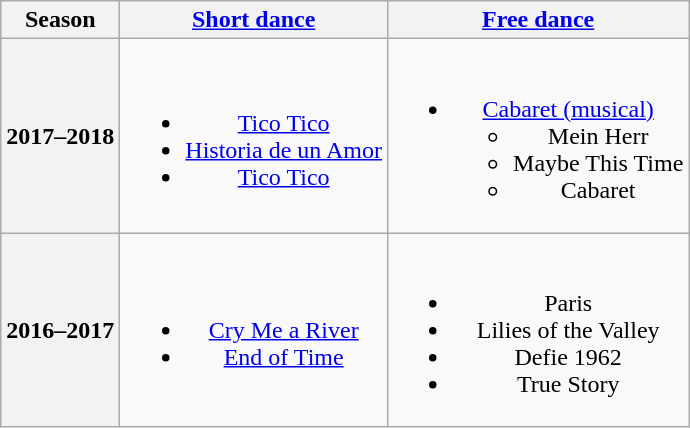<table class="wikitable" style="text-align:center">
<tr>
<th>Season</th>
<th><a href='#'>Short dance</a></th>
<th><a href='#'>Free dance</a></th>
</tr>
<tr>
<th>2017–2018 <br> </th>
<td><br><ul><li> <a href='#'>Tico Tico</a> <br></li><li> <a href='#'>Historia de un Amor</a> <br></li><li> <a href='#'>Tico Tico</a> <br></li></ul></td>
<td><br><ul><li><a href='#'>Cabaret (musical)</a> <br><ul><li>Mein Herr</li><li>Maybe This Time</li><li>Cabaret</li></ul></li></ul></td>
</tr>
<tr>
<th>2016–2017 <br> </th>
<td><br><ul><li> <a href='#'>Cry Me a River</a> <br></li><li> <a href='#'>End of Time</a> <br></li></ul></td>
<td><br><ul><li>Paris <br></li><li>Lilies of the Valley <br></li><li>Defie 1962 <br></li><li>True Story <br></li></ul></td>
</tr>
</table>
